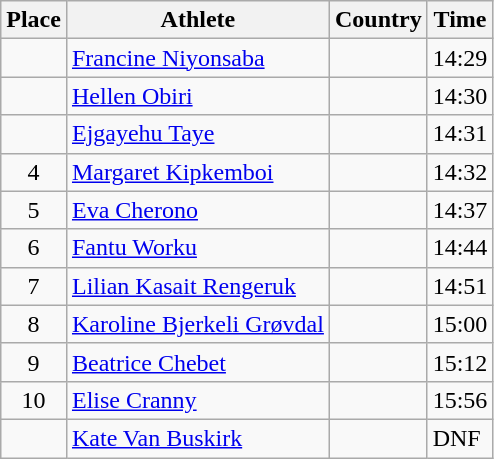<table class="wikitable">
<tr>
<th>Place</th>
<th>Athlete</th>
<th>Country</th>
<th>Time</th>
</tr>
<tr>
<td align=center></td>
<td><a href='#'>Francine Niyonsaba</a></td>
<td></td>
<td>14:29</td>
</tr>
<tr>
<td align=center></td>
<td><a href='#'>Hellen Obiri</a></td>
<td></td>
<td>14:30</td>
</tr>
<tr>
<td align=center></td>
<td><a href='#'>Ejgayehu Taye</a></td>
<td></td>
<td>14:31</td>
</tr>
<tr>
<td align=center>4</td>
<td><a href='#'>Margaret Kipkemboi</a></td>
<td></td>
<td>14:32</td>
</tr>
<tr>
<td align=center>5</td>
<td><a href='#'>Eva Cherono</a></td>
<td></td>
<td>14:37</td>
</tr>
<tr>
<td align=center>6</td>
<td><a href='#'>Fantu Worku</a></td>
<td></td>
<td>14:44</td>
</tr>
<tr>
<td align=center>7</td>
<td><a href='#'>Lilian Kasait Rengeruk</a></td>
<td></td>
<td>14:51</td>
</tr>
<tr>
<td align=center>8</td>
<td><a href='#'>Karoline Bjerkeli Grøvdal</a></td>
<td></td>
<td>15:00</td>
</tr>
<tr>
<td align=center>9</td>
<td><a href='#'>Beatrice Chebet</a></td>
<td></td>
<td>15:12</td>
</tr>
<tr>
<td align=center>10</td>
<td><a href='#'>Elise Cranny</a></td>
<td></td>
<td>15:56</td>
</tr>
<tr>
<td align=center></td>
<td><a href='#'>Kate Van Buskirk</a></td>
<td></td>
<td>DNF</td>
</tr>
</table>
